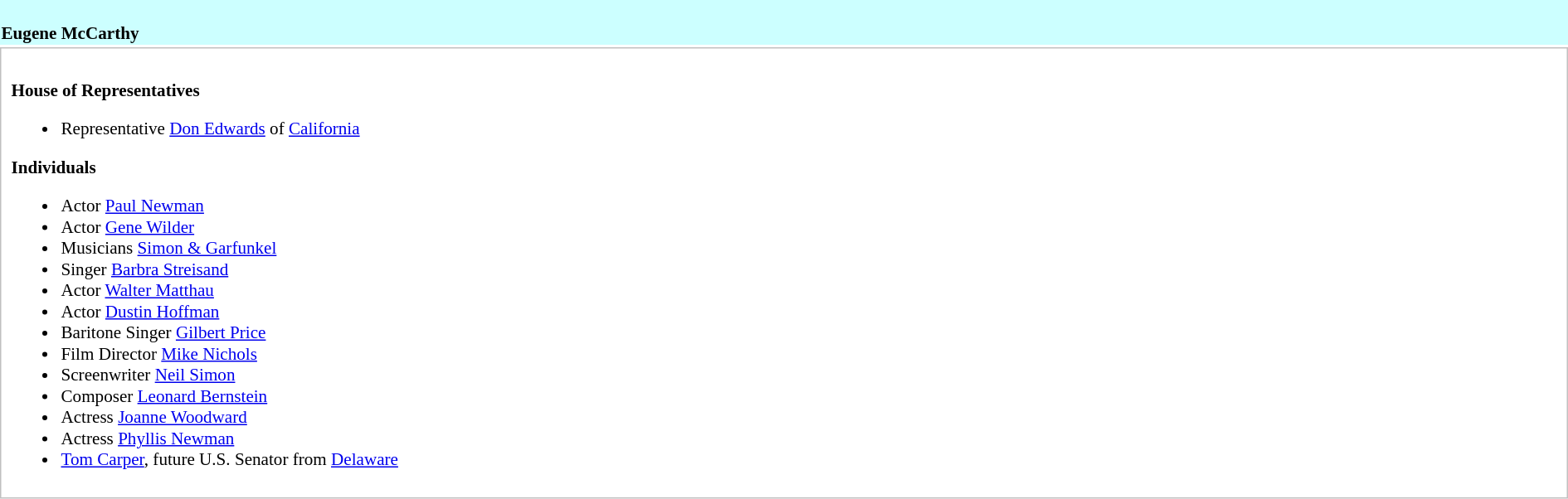<table class="collapsible collapsed" style="width:100%;font-size:88%;text-align:left; border:0; margin-top:0.2em;">
<tr>
<th style="background:#cff; font-weight:normal;"><br><strong>Eugene McCarthy</strong></th>
</tr>
<tr>
<td style="border:solid 1px silver; padding:8px; background:white;"><br><strong>House of Representatives</strong><ul><li>Representative <a href='#'>Don Edwards</a> of <a href='#'>California</a></li></ul><strong>Individuals</strong><ul><li>Actor <a href='#'>Paul Newman</a></li><li>Actor <a href='#'>Gene Wilder</a></li><li>Musicians <a href='#'>Simon & Garfunkel</a></li><li>Singer <a href='#'>Barbra Streisand</a></li><li>Actor <a href='#'>Walter Matthau</a></li><li>Actor <a href='#'>Dustin Hoffman</a></li><li>Baritone Singer <a href='#'>Gilbert Price</a></li><li>Film Director <a href='#'>Mike Nichols</a></li><li>Screenwriter <a href='#'>Neil Simon</a></li><li>Composer <a href='#'>Leonard Bernstein</a></li><li>Actress <a href='#'>Joanne Woodward</a></li><li>Actress <a href='#'>Phyllis Newman</a></li><li><a href='#'>Tom Carper</a>, future U.S. Senator from <a href='#'>Delaware</a></li></ul></td>
</tr>
<tr>
<td style="text-align:center;"></td>
</tr>
</table>
